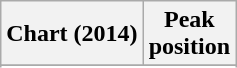<table class="wikitable plainrowheaders sortable" style="text-align:center">
<tr>
<th scope="col">Chart (2014)</th>
<th scope="col">Peak<br>position</th>
</tr>
<tr>
</tr>
<tr>
</tr>
</table>
